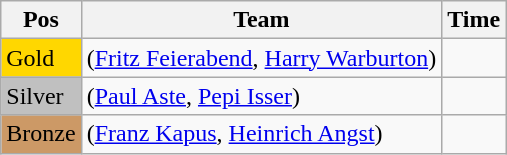<table class="wikitable">
<tr>
<th>Pos</th>
<th>Team</th>
<th>Time</th>
</tr>
<tr>
<td style="background:gold">Gold</td>
<td> (<a href='#'>Fritz Feierabend</a>, <a href='#'>Harry Warburton</a>)</td>
<td></td>
</tr>
<tr>
<td style="background:silver">Silver</td>
<td> (<a href='#'>Paul Aste</a>, <a href='#'>Pepi Isser</a>)</td>
<td></td>
</tr>
<tr>
<td style="background:#cc9966">Bronze</td>
<td> (<a href='#'>Franz Kapus</a>, <a href='#'>Heinrich Angst</a>)</td>
<td></td>
</tr>
</table>
